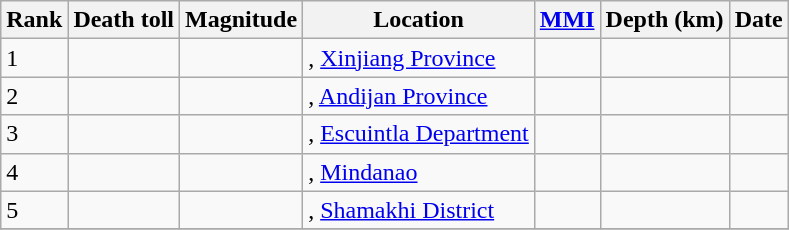<table class="sortable wikitable" style="font-size:100%;">
<tr>
<th>Rank</th>
<th>Death toll</th>
<th>Magnitude</th>
<th>Location</th>
<th><a href='#'>MMI</a></th>
<th>Depth (km)</th>
<th>Date</th>
</tr>
<tr>
<td>1</td>
<td></td>
<td></td>
<td>, <a href='#'>Xinjiang Province</a></td>
<td></td>
<td></td>
<td></td>
</tr>
<tr>
<td>2</td>
<td></td>
<td></td>
<td>, <a href='#'>Andijan Province</a></td>
<td></td>
<td></td>
<td></td>
</tr>
<tr>
<td>3</td>
<td></td>
<td></td>
<td>, <a href='#'>Escuintla Department</a></td>
<td></td>
<td></td>
<td></td>
</tr>
<tr>
<td>4</td>
<td></td>
<td></td>
<td>, <a href='#'>Mindanao</a></td>
<td></td>
<td></td>
<td></td>
</tr>
<tr>
<td>5</td>
<td></td>
<td></td>
<td>, <a href='#'>Shamakhi District</a></td>
<td></td>
<td></td>
<td></td>
</tr>
<tr>
</tr>
</table>
